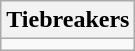<table class="wikitable collapsible collapsed">
<tr>
<th>Tiebreakers</th>
</tr>
<tr>
<td></td>
</tr>
</table>
